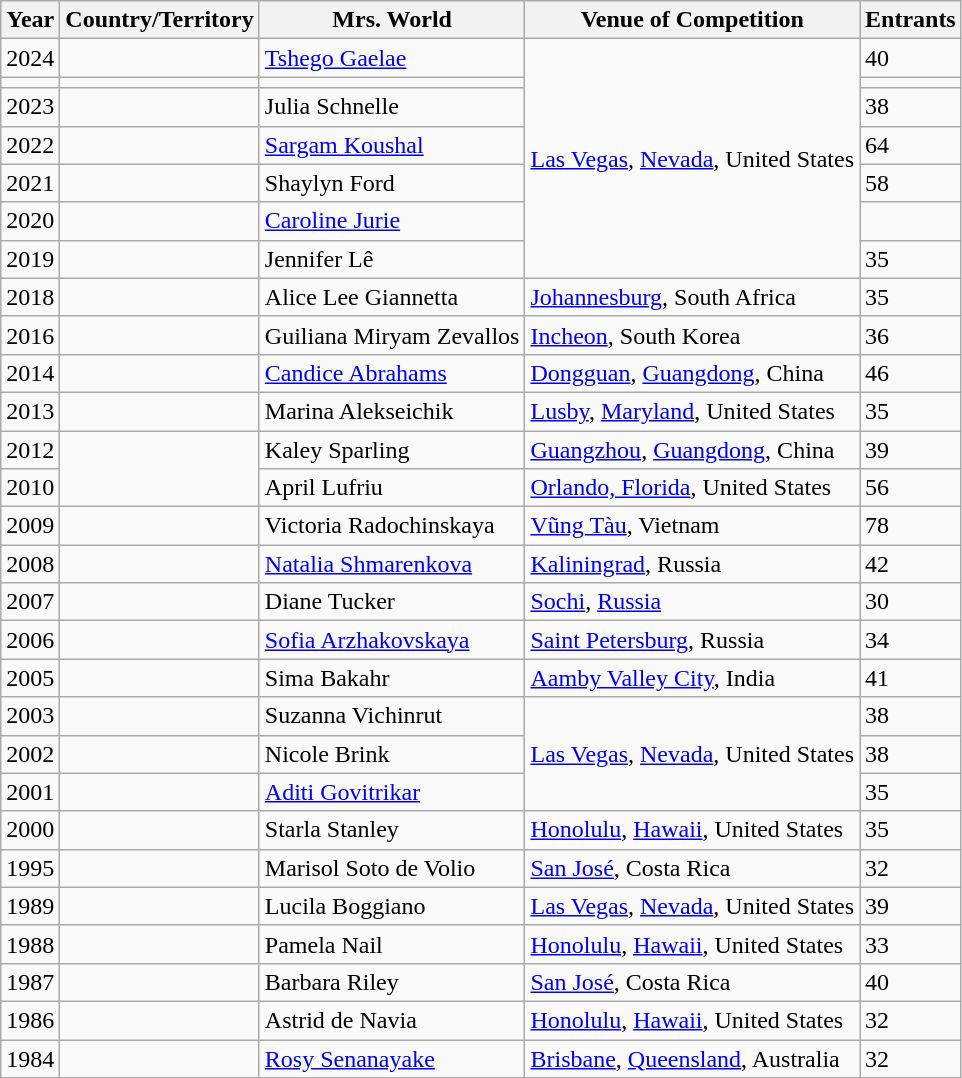<table class="wikitable">
<tr>
<th>Year</th>
<th>Country/Territory</th>
<th>Mrs. World</th>
<th>Venue of Competition</th>
<th>Entrants</th>
</tr>
<tr>
<td>2024</td>
<td></td>
<td><a href='#'>Tshego Gaelae</a></td>
<td rowspan="7"><a href='#'>Las Vegas</a>, <a href='#'>Nevada</a>, United States</td>
<td>40</td>
</tr>
<tr>
<td></td>
<td></td>
</tr>
<tr>
<td>2023</td>
<td></td>
<td>Julia Schnelle</td>
<td>38</td>
</tr>
<tr>
<td>2022</td>
<td></td>
<td><a href='#'>Sargam Koushal</a></td>
<td>64</td>
</tr>
<tr>
<td>2021</td>
<td></td>
<td>Shaylyn Ford</td>
<td>58</td>
</tr>
<tr>
<td>2020</td>
<td></td>
<td><a href='#'>Caroline Jurie</a></td>
</tr>
<tr>
<td>2019</td>
<td></td>
<td>Jennifer Lê</td>
<td>35</td>
</tr>
<tr>
<td>2018</td>
<td></td>
<td>Alice Lee Giannetta</td>
<td><a href='#'>Johannesburg</a>, South Africa</td>
<td>35</td>
</tr>
<tr>
<td>2016</td>
<td></td>
<td>Guiliana Miryam Zevallos</td>
<td><a href='#'>Incheon</a>, South Korea</td>
<td>36</td>
</tr>
<tr>
<td>2014</td>
<td></td>
<td><a href='#'>Candice Abrahams</a></td>
<td><a href='#'>Dongguan</a>, <a href='#'>Guangdong</a>, China</td>
<td>46</td>
</tr>
<tr>
<td>2013</td>
<td></td>
<td>Marina Alekseichik</td>
<td><a href='#'>Lusby</a>, <a href='#'>Maryland</a>, United States</td>
<td>35</td>
</tr>
<tr>
<td>2012</td>
<td rowspan="2"></td>
<td>Kaley Sparling</td>
<td><a href='#'>Guangzhou</a>, <a href='#'>Guangdong</a>, China</td>
<td>39</td>
</tr>
<tr>
<td>2010</td>
<td>April Lufriu</td>
<td><a href='#'>Orlando, Florida</a>, United States</td>
<td>56</td>
</tr>
<tr>
<td>2009</td>
<td></td>
<td>Victoria Radochinskaya</td>
<td><a href='#'>Vũng Tàu</a>, Vietnam</td>
<td>78</td>
</tr>
<tr>
<td>2008</td>
<td></td>
<td><a href='#'>Natalia Shmarenkova</a></td>
<td><a href='#'>Kaliningrad</a>, Russia</td>
<td>42</td>
</tr>
<tr>
<td>2007</td>
<td></td>
<td>Diane Tucker</td>
<td><a href='#'>Sochi</a>, <a href='#'>Russia</a></td>
<td>30</td>
</tr>
<tr>
<td>2006</td>
<td></td>
<td><a href='#'>Sofia Arzhakovskaya</a></td>
<td><a href='#'>Saint Petersburg</a>, Russia</td>
<td>34</td>
</tr>
<tr>
<td>2005</td>
<td></td>
<td>Sima Bakahr</td>
<td><a href='#'>Aamby Valley City</a>, India</td>
<td>41</td>
</tr>
<tr>
<td>2003</td>
<td></td>
<td>Suzanna Vichinrut</td>
<td rowspan=3><a href='#'>Las Vegas</a>, <a href='#'>Nevada</a>, United States</td>
<td>38</td>
</tr>
<tr>
<td>2002</td>
<td></td>
<td>Nicole Brink</td>
<td>38</td>
</tr>
<tr>
<td>2001</td>
<td></td>
<td><a href='#'>Aditi Govitrikar</a></td>
<td>35</td>
</tr>
<tr>
<td>2000</td>
<td></td>
<td>Starla Stanley</td>
<td><a href='#'>Honolulu</a>, <a href='#'>Hawaii</a>, United States</td>
<td>35</td>
</tr>
<tr>
<td>1995</td>
<td></td>
<td>Marisol Soto de Volio</td>
<td><a href='#'>San José</a>, Costa Rica</td>
<td>32</td>
</tr>
<tr>
<td>1989</td>
<td></td>
<td>Lucila Boggiano</td>
<td><a href='#'>Las Vegas</a>, <a href='#'>Nevada</a>, United States</td>
<td>39</td>
</tr>
<tr>
<td>1988</td>
<td></td>
<td>Pamela Nail</td>
<td><a href='#'>Honolulu</a>, <a href='#'>Hawaii</a>, United States</td>
<td>33</td>
</tr>
<tr>
<td>1987</td>
<td></td>
<td>Barbara Riley</td>
<td><a href='#'>San José</a>, Costa Rica</td>
<td>40</td>
</tr>
<tr>
<td>1986</td>
<td></td>
<td>Astrid de Navia</td>
<td><a href='#'>Honolulu</a>, <a href='#'>Hawaii</a>, United States</td>
<td>32</td>
</tr>
<tr>
<td>1984</td>
<td></td>
<td><a href='#'>Rosy Senanayake</a></td>
<td><a href='#'>Brisbane</a>, <a href='#'>Queensland</a>, Australia</td>
<td>32</td>
</tr>
</table>
